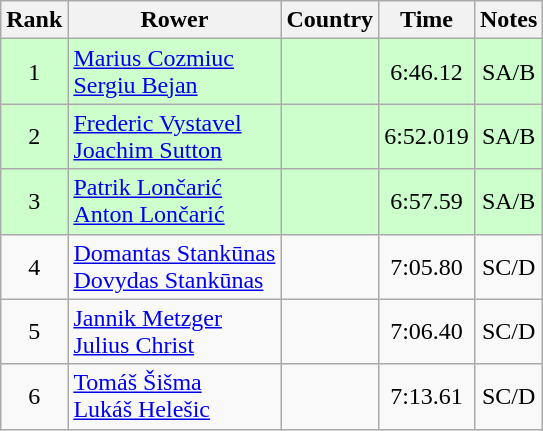<table class="wikitable" style="text-align:center">
<tr>
<th>Rank</th>
<th>Rower</th>
<th>Country</th>
<th>Time</th>
<th>Notes</th>
</tr>
<tr bgcolor=ccffcc>
<td>1</td>
<td align="left"><a href='#'>Marius Cozmiuc</a><br><a href='#'>Sergiu Bejan</a></td>
<td align="left"></td>
<td>6:46.12</td>
<td>SA/B</td>
</tr>
<tr bgcolor=ccffcc>
<td>2</td>
<td align="left"><a href='#'>Frederic Vystavel</a><br><a href='#'>Joachim Sutton</a></td>
<td align="left"></td>
<td>6:52.019</td>
<td>SA/B</td>
</tr>
<tr bgcolor=ccffcc>
<td>3</td>
<td align="left"><a href='#'>Patrik Lončarić</a><br><a href='#'>Anton Lončarić</a></td>
<td align="left"></td>
<td>6:57.59</td>
<td>SA/B</td>
</tr>
<tr>
<td>4</td>
<td align="left"><a href='#'>Domantas Stankūnas</a><br><a href='#'>Dovydas Stankūnas</a></td>
<td align="left"></td>
<td>7:05.80</td>
<td>SC/D</td>
</tr>
<tr>
<td>5</td>
<td align="left"><a href='#'>Jannik Metzger</a><br><a href='#'>Julius Christ</a></td>
<td align="left"></td>
<td>7:06.40</td>
<td>SC/D</td>
</tr>
<tr>
<td>6</td>
<td align="left"><a href='#'>Tomáš Šišma</a><br><a href='#'>Lukáš Helešic</a></td>
<td align="left"></td>
<td>7:13.61</td>
<td>SC/D</td>
</tr>
</table>
